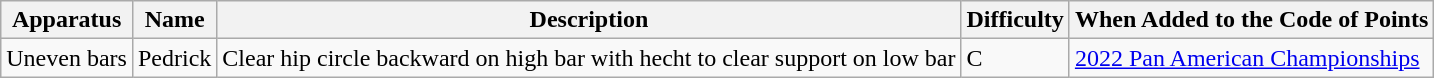<table class="wikitable">
<tr>
<th>Apparatus</th>
<th>Name</th>
<th>Description</th>
<th>Difficulty</th>
<th>When Added to the Code of Points</th>
</tr>
<tr>
<td>Uneven bars</td>
<td>Pedrick</td>
<td>Clear hip circle backward on high bar with hecht to clear support on low bar</td>
<td>C</td>
<td><a href='#'>2022 Pan American Championships</a></td>
</tr>
</table>
